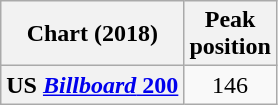<table class="wikitable plainrowheaders" style="text-align:center">
<tr>
<th scope="col">Chart (2018)</th>
<th scope="col">Peak<br>position</th>
</tr>
<tr>
<th scope="row">US <a href='#'><em>Billboard</em> 200</a></th>
<td>146</td>
</tr>
</table>
